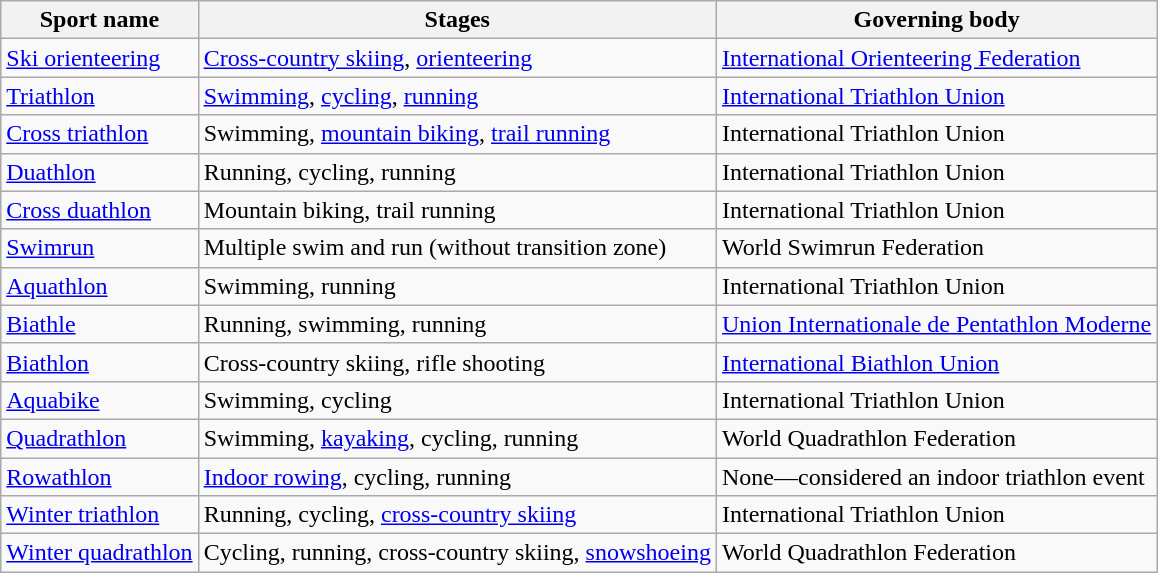<table class="wikitable sortable">
<tr>
<th>Sport name</th>
<th>Stages</th>
<th>Governing body</th>
</tr>
<tr>
<td><a href='#'>Ski orienteering</a></td>
<td><a href='#'>Cross-country skiing</a>, <a href='#'>orienteering</a></td>
<td><a href='#'>International Orienteering Federation</a></td>
</tr>
<tr>
<td><a href='#'>Triathlon</a></td>
<td><a href='#'>Swimming</a>, <a href='#'>cycling</a>, <a href='#'>running</a></td>
<td><a href='#'>International Triathlon Union</a></td>
</tr>
<tr>
<td><a href='#'>Cross triathlon</a></td>
<td>Swimming, <a href='#'>mountain biking</a>, <a href='#'>trail running</a></td>
<td>International Triathlon Union</td>
</tr>
<tr>
<td><a href='#'>Duathlon</a></td>
<td>Running, cycling, running</td>
<td>International Triathlon Union</td>
</tr>
<tr>
<td><a href='#'>Cross duathlon</a></td>
<td>Mountain biking, trail running</td>
<td>International Triathlon Union</td>
</tr>
<tr>
<td><a href='#'>Swimrun</a></td>
<td>Multiple swim and run (without transition zone)</td>
<td>World Swimrun Federation</td>
</tr>
<tr>
<td><a href='#'>Aquathlon</a></td>
<td>Swimming, running</td>
<td>International Triathlon Union</td>
</tr>
<tr>
<td><a href='#'>Biathle</a></td>
<td>Running, swimming, running</td>
<td><a href='#'>Union Internationale de Pentathlon Moderne</a></td>
</tr>
<tr>
<td><a href='#'>Biathlon</a></td>
<td>Cross-country skiing, rifle shooting</td>
<td><a href='#'>International Biathlon Union</a></td>
</tr>
<tr>
<td><a href='#'>Aquabike</a></td>
<td>Swimming, cycling</td>
<td>International Triathlon Union</td>
</tr>
<tr>
<td><a href='#'>Quadrathlon</a></td>
<td>Swimming, <a href='#'>kayaking</a>, cycling, running</td>
<td>World Quadrathlon Federation</td>
</tr>
<tr>
<td><a href='#'>Rowathlon</a></td>
<td><a href='#'>Indoor rowing</a>, cycling, running</td>
<td>None—considered an indoor triathlon event</td>
</tr>
<tr>
<td><a href='#'>Winter triathlon</a></td>
<td>Running, cycling, <a href='#'>cross-country skiing</a></td>
<td>International Triathlon Union</td>
</tr>
<tr>
<td><a href='#'>Winter quadrathlon</a></td>
<td>Cycling, running, cross-country skiing, <a href='#'>snowshoeing</a></td>
<td>World Quadrathlon Federation</td>
</tr>
</table>
